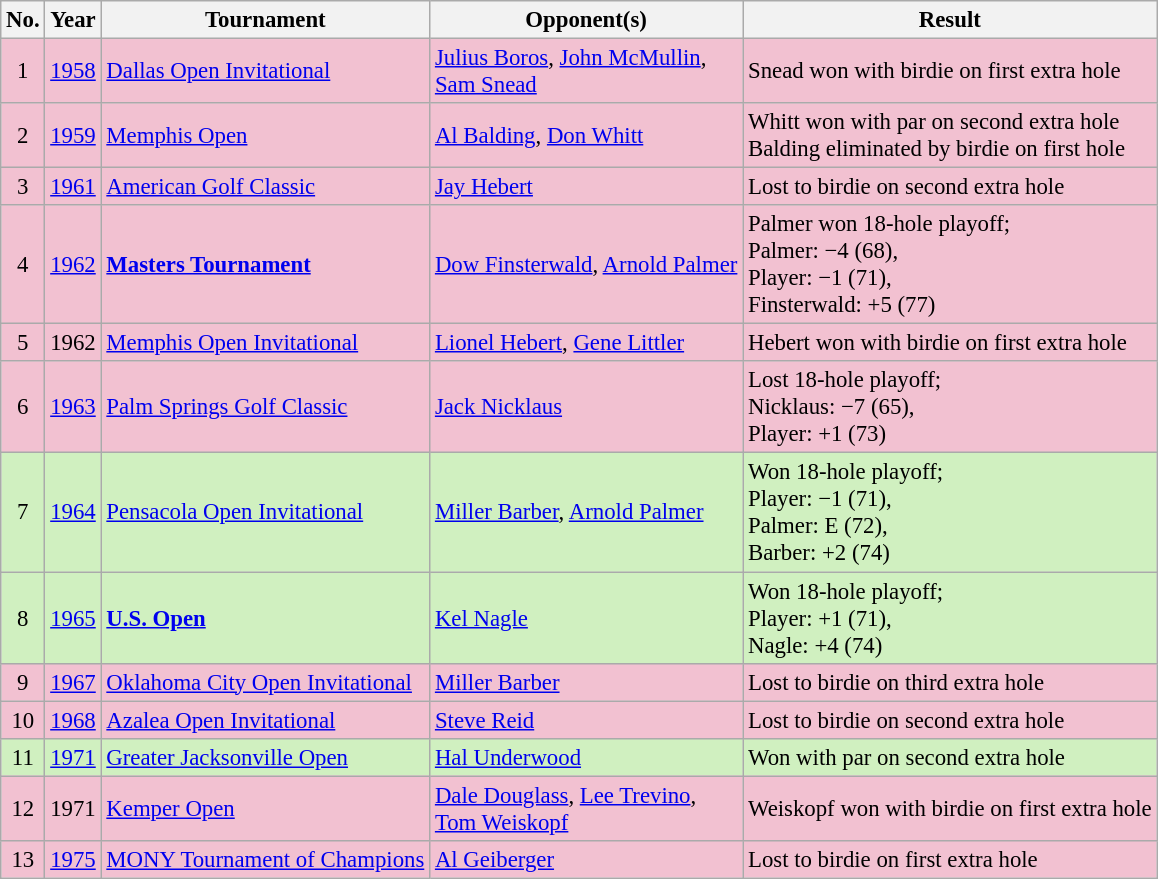<table class="wikitable" style="font-size:95%;">
<tr>
<th>No.</th>
<th>Year</th>
<th>Tournament</th>
<th>Opponent(s)</th>
<th>Result</th>
</tr>
<tr style="background:#F2C1D1;">
<td align=center>1</td>
<td><a href='#'>1958</a></td>
<td><a href='#'>Dallas Open Invitational</a></td>
<td> <a href='#'>Julius Boros</a>,  <a href='#'>John McMullin</a>,<br> <a href='#'>Sam Snead</a></td>
<td>Snead won with birdie on first extra hole</td>
</tr>
<tr style="background:#F2C1D1;">
<td align=center>2</td>
<td><a href='#'>1959</a></td>
<td><a href='#'>Memphis Open</a></td>
<td> <a href='#'>Al Balding</a>,  <a href='#'>Don Whitt</a></td>
<td>Whitt won with par on second extra hole<br>Balding eliminated by birdie on first hole</td>
</tr>
<tr style="background:#F2C1D1;">
<td align=center>3</td>
<td><a href='#'>1961</a></td>
<td><a href='#'>American Golf Classic</a></td>
<td> <a href='#'>Jay Hebert</a></td>
<td>Lost to birdie on second extra hole</td>
</tr>
<tr style="background:#F2C1D1;">
<td align=center>4</td>
<td><a href='#'>1962</a></td>
<td><strong><a href='#'>Masters Tournament</a></strong></td>
<td> <a href='#'>Dow Finsterwald</a>,  <a href='#'>Arnold Palmer</a></td>
<td>Palmer won 18-hole playoff;<br>Palmer: −4 (68),<br>Player: −1 (71),<br>Finsterwald: +5 (77)</td>
</tr>
<tr style="background:#F2C1D1;">
<td align=center>5</td>
<td>1962</td>
<td><a href='#'>Memphis Open Invitational</a></td>
<td> <a href='#'>Lionel Hebert</a>,  <a href='#'>Gene Littler</a></td>
<td>Hebert won with birdie on first extra hole</td>
</tr>
<tr style="background:#F2C1D1;">
<td align=center>6</td>
<td><a href='#'>1963</a></td>
<td><a href='#'>Palm Springs Golf Classic</a></td>
<td> <a href='#'>Jack Nicklaus</a></td>
<td>Lost 18-hole playoff;<br>Nicklaus: −7 (65),<br>Player: +1 (73)</td>
</tr>
<tr style="background:#D0F0C0;">
<td align=center>7</td>
<td><a href='#'>1964</a></td>
<td><a href='#'>Pensacola Open Invitational</a></td>
<td> <a href='#'>Miller Barber</a>,  <a href='#'>Arnold Palmer</a></td>
<td>Won 18-hole playoff;<br>Player: −1 (71),<br>Palmer: E (72),<br>Barber: +2 (74)</td>
</tr>
<tr style="background:#D0F0C0;">
<td align=center>8</td>
<td><a href='#'>1965</a></td>
<td><strong><a href='#'>U.S. Open</a></strong></td>
<td> <a href='#'>Kel Nagle</a></td>
<td>Won 18-hole playoff;<br>Player: +1 (71),<br>Nagle: +4 (74)</td>
</tr>
<tr style="background:#F2C1D1;">
<td align=center>9</td>
<td><a href='#'>1967</a></td>
<td><a href='#'>Oklahoma City Open Invitational</a></td>
<td> <a href='#'>Miller Barber</a></td>
<td>Lost to birdie on third extra hole</td>
</tr>
<tr style="background:#F2C1D1;">
<td align=center>10</td>
<td><a href='#'>1968</a></td>
<td><a href='#'>Azalea Open Invitational</a></td>
<td> <a href='#'>Steve Reid</a></td>
<td>Lost to birdie on second extra hole</td>
</tr>
<tr style="background:#D0F0C0;">
<td align=center>11</td>
<td><a href='#'>1971</a></td>
<td><a href='#'>Greater Jacksonville Open</a></td>
<td> <a href='#'>Hal Underwood</a></td>
<td>Won with par on second extra hole</td>
</tr>
<tr style="background:#F2C1D1;">
<td align=center>12</td>
<td>1971</td>
<td><a href='#'>Kemper Open</a></td>
<td> <a href='#'>Dale Douglass</a>,  <a href='#'>Lee Trevino</a>,<br> <a href='#'>Tom Weiskopf</a></td>
<td>Weiskopf won with birdie on first extra hole</td>
</tr>
<tr style="background:#F2C1D1;">
<td align=center>13</td>
<td><a href='#'>1975</a></td>
<td><a href='#'>MONY Tournament of Champions</a></td>
<td> <a href='#'>Al Geiberger</a></td>
<td>Lost to birdie on first extra hole</td>
</tr>
</table>
